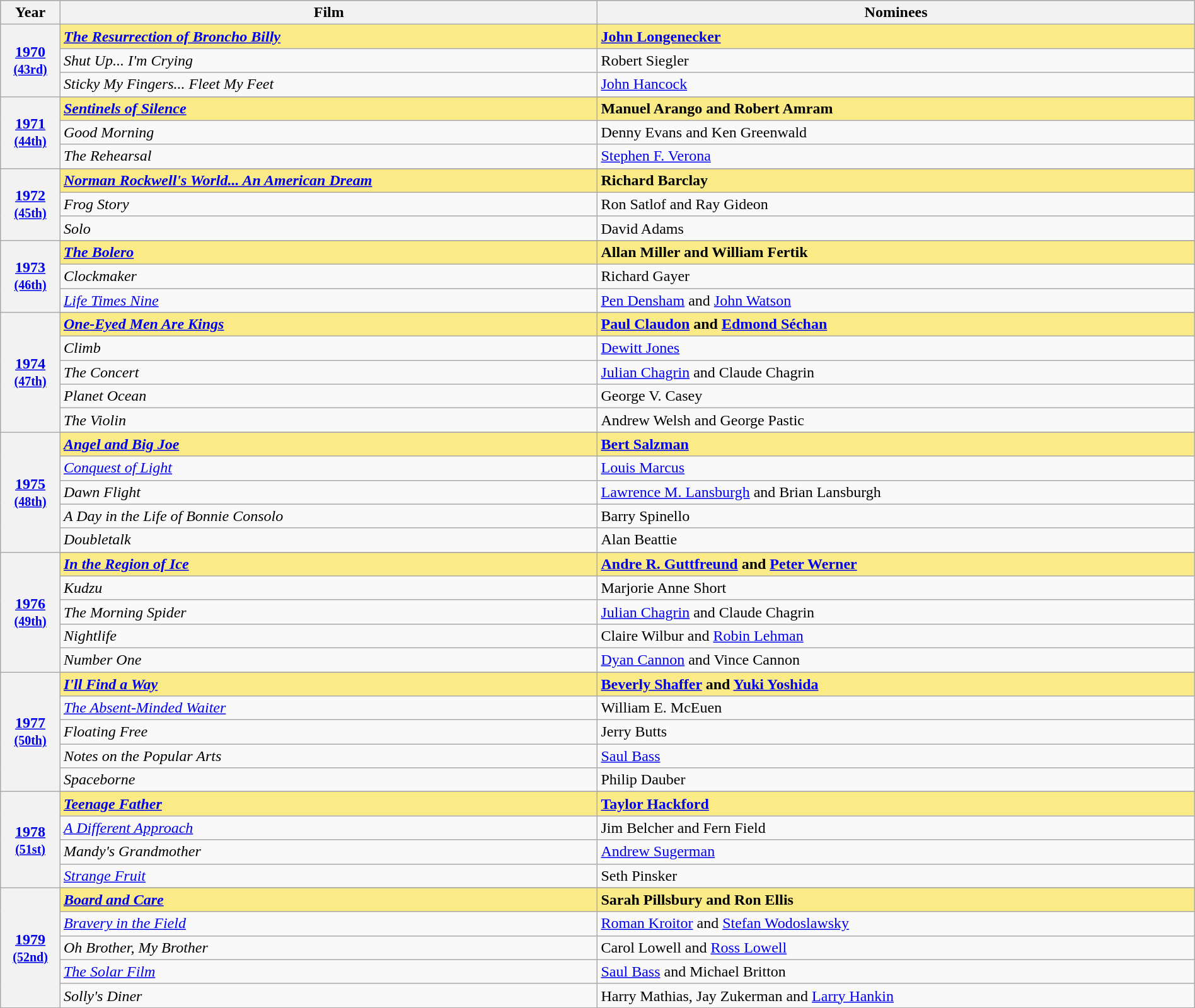<table class="wikitable" style="width:100%">
<tr bgcolor="#bebebe">
<th width="5%">Year</th>
<th width="45%">Film</th>
<th width="50%">Nominees</th>
</tr>
<tr style="background:#FAEB86">
<th rowspan="3"><a href='#'>1970</a><br><small><a href='#'>(43rd)</a></small></th>
<td><strong><em><a href='#'>The Resurrection of Broncho Billy</a></em></strong></td>
<td><strong><a href='#'>John Longenecker</a></strong></td>
</tr>
<tr>
<td><em>Shut Up... I'm Crying</em></td>
<td>Robert Siegler</td>
</tr>
<tr>
<td><em>Sticky My Fingers... Fleet My Feet</em></td>
<td><a href='#'>John Hancock</a></td>
</tr>
<tr>
<th rowspan="4" style="text-align:center"><a href='#'>1971</a><br><small><a href='#'>(44th)</a></small></th>
</tr>
<tr style="background:#FAEB86">
<td><strong><em><a href='#'>Sentinels of Silence</a></em></strong></td>
<td><strong>Manuel Arango and Robert Amram</strong></td>
</tr>
<tr>
<td><em>Good Morning</em></td>
<td>Denny Evans and Ken Greenwald</td>
</tr>
<tr>
<td><em>The Rehearsal</em></td>
<td><a href='#'>Stephen F. Verona</a></td>
</tr>
<tr>
<th rowspan="4" style="text-align:center"><a href='#'>1972</a><br><small><a href='#'>(45th)</a></small></th>
</tr>
<tr style="background:#FAEB86">
<td><strong><em><a href='#'>Norman Rockwell's World... An American Dream</a></em></strong></td>
<td><strong>Richard Barclay</strong></td>
</tr>
<tr>
<td><em>Frog Story</em></td>
<td>Ron Satlof and Ray Gideon</td>
</tr>
<tr>
<td><em>Solo</em></td>
<td>David Adams</td>
</tr>
<tr>
<th rowspan="4" style="text-align:center"><a href='#'>1973</a><br><small><a href='#'>(46th)</a></small></th>
</tr>
<tr style="background:#FAEB86">
<td><strong><em><a href='#'>The Bolero</a></em></strong></td>
<td><strong>Allan Miller and William Fertik</strong></td>
</tr>
<tr>
<td><em>Clockmaker</em></td>
<td>Richard Gayer</td>
</tr>
<tr>
<td><em><a href='#'>Life Times Nine</a></em></td>
<td><a href='#'>Pen Densham</a> and <a href='#'>John Watson</a></td>
</tr>
<tr>
<th rowspan="6" style="text-align:center"><a href='#'>1974</a><br><small><a href='#'>(47th)</a></small></th>
</tr>
<tr style="background:#FAEB86">
<td><strong><em><a href='#'>One-Eyed Men Are Kings</a></em></strong></td>
<td><strong><a href='#'>Paul Claudon</a> and <a href='#'>Edmond Séchan</a></strong></td>
</tr>
<tr>
<td><em>Climb</em></td>
<td><a href='#'>Dewitt Jones</a></td>
</tr>
<tr>
<td><em>The Concert</em></td>
<td><a href='#'>Julian Chagrin</a> and Claude Chagrin</td>
</tr>
<tr>
<td><em>Planet Ocean</em></td>
<td>George V. Casey</td>
</tr>
<tr>
<td><em>The Violin</em></td>
<td>Andrew Welsh and George Pastic</td>
</tr>
<tr>
<th rowspan="6" style="text-align:center"><a href='#'>1975</a><br><small><a href='#'>(48th)</a></small></th>
</tr>
<tr style="background:#FAEB86">
<td><strong><em><a href='#'>Angel and Big Joe</a></em></strong></td>
<td><strong><a href='#'>Bert Salzman</a></strong></td>
</tr>
<tr>
<td><em><a href='#'>Conquest of Light</a></em></td>
<td><a href='#'>Louis Marcus</a></td>
</tr>
<tr>
<td><em>Dawn Flight</em></td>
<td><a href='#'>Lawrence M. Lansburgh</a> and Brian Lansburgh</td>
</tr>
<tr>
<td><em>A Day in the Life of Bonnie Consolo</em></td>
<td>Barry Spinello</td>
</tr>
<tr>
<td><em>Doubletalk</em></td>
<td>Alan Beattie</td>
</tr>
<tr>
<th rowspan="6" style="text-align:center"><a href='#'>1976</a><br><small><a href='#'>(49th)</a></small></th>
</tr>
<tr style="background:#FAEB86">
<td><strong><em><a href='#'>In the Region of Ice</a></em></strong></td>
<td><strong><a href='#'>Andre R. Guttfreund</a> and <a href='#'>Peter Werner</a></strong></td>
</tr>
<tr>
<td><em>Kudzu</em></td>
<td>Marjorie Anne Short</td>
</tr>
<tr>
<td><em>The Morning Spider</em></td>
<td><a href='#'>Julian Chagrin</a> and Claude Chagrin</td>
</tr>
<tr>
<td><em>Nightlife</em></td>
<td>Claire Wilbur and <a href='#'>Robin Lehman</a></td>
</tr>
<tr>
<td><em>Number One</em></td>
<td><a href='#'>Dyan Cannon</a> and Vince Cannon</td>
</tr>
<tr>
<th rowspan="6" style="text-align:center"><a href='#'>1977</a><br><small><a href='#'>(50th)</a></small></th>
</tr>
<tr style="background:#FAEB86">
<td><strong><em><a href='#'>I'll Find a Way</a></em></strong></td>
<td><strong><a href='#'>Beverly Shaffer</a> and <a href='#'>Yuki Yoshida</a></strong></td>
</tr>
<tr>
<td><em><a href='#'>The Absent-Minded Waiter</a></em></td>
<td>William E. McEuen</td>
</tr>
<tr>
<td><em>Floating Free</em></td>
<td>Jerry Butts</td>
</tr>
<tr>
<td><em>Notes on the Popular Arts</em></td>
<td><a href='#'>Saul Bass</a></td>
</tr>
<tr>
<td><em>Spaceborne</em></td>
<td>Philip Dauber</td>
</tr>
<tr>
<th rowspan="5" style="text-align:center"><a href='#'>1978</a><br><small><a href='#'>(51st)</a></small></th>
</tr>
<tr style="background:#FAEB86">
<td><strong><em><a href='#'>Teenage Father</a></em></strong></td>
<td><strong><a href='#'>Taylor Hackford</a></strong></td>
</tr>
<tr>
<td><em><a href='#'>A Different Approach</a></em></td>
<td>Jim Belcher and Fern Field</td>
</tr>
<tr>
<td><em>Mandy's Grandmother</em></td>
<td><a href='#'>Andrew Sugerman</a></td>
</tr>
<tr>
<td><em><a href='#'>Strange Fruit</a></em></td>
<td>Seth Pinsker</td>
</tr>
<tr>
<th rowspan="6" style="text-align:center"><a href='#'>1979</a> <small><a href='#'>(52nd)</a></small></th>
</tr>
<tr style="background:#FAEB86">
<td><strong><em><a href='#'>Board and Care</a></em></strong></td>
<td><strong>Sarah Pillsbury and Ron Ellis</strong></td>
</tr>
<tr>
<td><em><a href='#'>Bravery in the Field</a></em></td>
<td><a href='#'>Roman Kroitor</a> and <a href='#'>Stefan Wodoslawsky</a></td>
</tr>
<tr>
<td><em>Oh Brother, My Brother</em></td>
<td>Carol Lowell and <a href='#'>Ross Lowell</a></td>
</tr>
<tr>
<td><em><a href='#'>The Solar Film</a></em></td>
<td><a href='#'>Saul Bass</a> and Michael Britton</td>
</tr>
<tr>
<td><em>Solly's Diner</em></td>
<td>Harry Mathias, Jay Zukerman and <a href='#'>Larry Hankin</a></td>
</tr>
<tr>
</tr>
</table>
